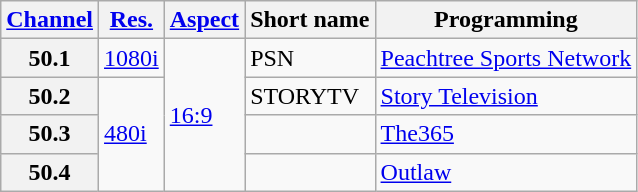<table class="wikitable">
<tr>
<th scope = "col"><a href='#'>Channel</a></th>
<th scope = "col"><a href='#'>Res.</a></th>
<th scope = "col"><a href='#'>Aspect</a></th>
<th scope = "col">Short name</th>
<th scope = "col">Programming</th>
</tr>
<tr>
<th scope = "row">50.1</th>
<td><a href='#'>1080i</a></td>
<td rowspan=4><a href='#'>16:9</a></td>
<td>PSN</td>
<td><a href='#'>Peachtree Sports Network</a></td>
</tr>
<tr>
<th scope = "row">50.2</th>
<td rowspan=3><a href='#'>480i</a></td>
<td>STORYTV</td>
<td><a href='#'>Story Television</a></td>
</tr>
<tr>
<th scope = "row">50.3</th>
<td></td>
<td><a href='#'>The365</a></td>
</tr>
<tr>
<th scope = "row">50.4</th>
<td></td>
<td><a href='#'>Outlaw</a></td>
</tr>
</table>
